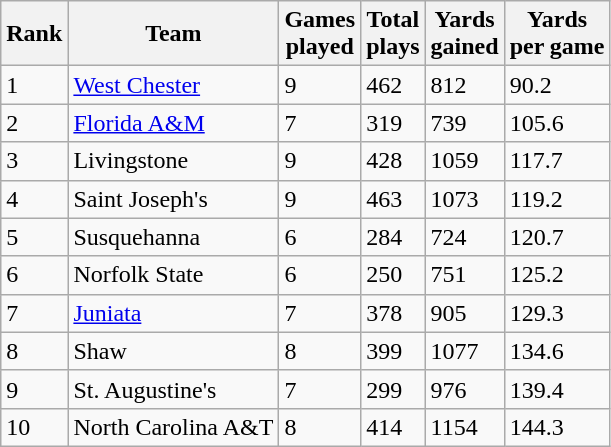<table class="wikitable sortable">
<tr>
<th>Rank</th>
<th>Team</th>
<th>Games<br>played</th>
<th>Total<br>plays</th>
<th>Yards<br>gained</th>
<th>Yards<br>per game</th>
</tr>
<tr>
<td>1</td>
<td><a href='#'>West Chester</a></td>
<td>9</td>
<td>462</td>
<td>812</td>
<td>90.2</td>
</tr>
<tr>
<td>2</td>
<td><a href='#'>Florida A&M</a></td>
<td>7</td>
<td>319</td>
<td>739</td>
<td>105.6</td>
</tr>
<tr>
<td>3</td>
<td>Livingstone</td>
<td>9</td>
<td>428</td>
<td>1059</td>
<td>117.7</td>
</tr>
<tr>
<td>4</td>
<td>Saint Joseph's</td>
<td>9</td>
<td>463</td>
<td>1073</td>
<td>119.2</td>
</tr>
<tr>
<td>5</td>
<td>Susquehanna</td>
<td>6</td>
<td>284</td>
<td>724</td>
<td>120.7</td>
</tr>
<tr>
<td>6</td>
<td>Norfolk State</td>
<td>6</td>
<td>250</td>
<td>751</td>
<td>125.2</td>
</tr>
<tr>
<td>7</td>
<td><a href='#'>Juniata</a></td>
<td>7</td>
<td>378</td>
<td>905</td>
<td>129.3</td>
</tr>
<tr>
<td>8</td>
<td>Shaw</td>
<td>8</td>
<td>399</td>
<td>1077</td>
<td>134.6</td>
</tr>
<tr>
<td>9</td>
<td>St. Augustine's</td>
<td>7</td>
<td>299</td>
<td>976</td>
<td>139.4</td>
</tr>
<tr>
<td>10</td>
<td>North Carolina A&T</td>
<td>8</td>
<td>414</td>
<td>1154</td>
<td>144.3</td>
</tr>
</table>
